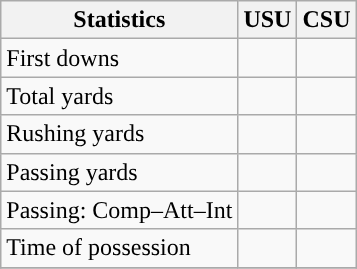<table class="wikitable" style="float: left;">
<tr>
<th>Statistics</th>
<th>USU</th>
<th>CSU</th>
</tr>
<tr>
<td>First downs</td>
<td></td>
<td></td>
</tr>
<tr>
<td>Total yards</td>
<td></td>
<td></td>
</tr>
<tr>
<td>Rushing yards</td>
<td></td>
<td></td>
</tr>
<tr>
<td>Passing yards</td>
<td></td>
<td></td>
</tr>
<tr>
<td>Passing: Comp–Att–Int</td>
<td></td>
<td></td>
</tr>
<tr>
<td>Time of possession</td>
<td></td>
<td></td>
</tr>
<tr>
</tr>
</table>
